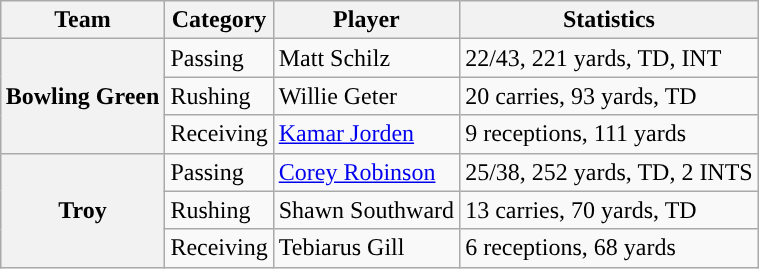<table class="wikitable" style="float:right">
<tr>
<th>Team</th>
<th>Category</th>
<th>Player</th>
<th>Statistics</th>
</tr>
<tr>
<th rowspan=3>Bowling Green</th>
<td>Passing</td>
<td>Matt Schilz</td>
<td>22/43, 221 yards, TD, INT</td>
</tr>
<tr>
<td>Rushing</td>
<td>Willie Geter</td>
<td>20 carries, 93 yards, TD</td>
</tr>
<tr>
<td>Receiving</td>
<td><a href='#'>Kamar Jorden</a></td>
<td>9 receptions, 111 yards</td>
</tr>
<tr>
<th rowspan=3>Troy</th>
<td>Passing</td>
<td><a href='#'>Corey Robinson</a></td>
<td>25/38, 252 yards, TD, 2 INTS</td>
</tr>
<tr>
<td>Rushing</td>
<td>Shawn Southward</td>
<td>13 carries, 70 yards, TD</td>
</tr>
<tr>
<td>Receiving</td>
<td>Tebiarus Gill</td>
<td>6 receptions, 68 yards</td>
</tr>
</table>
